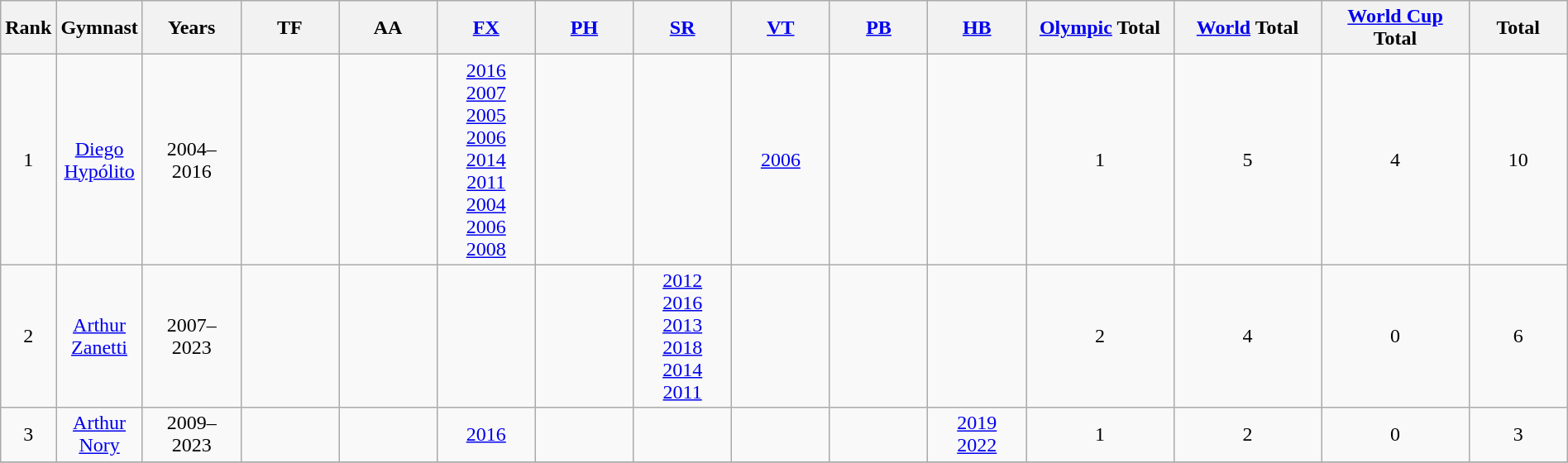<table class="wikitable sortable" width=100% style="text-align:center;">
<tr>
<th style="width:1.8em;">Rank</th>
<th class=unsortable>Gymnast</th>
<th style="width:4.5em;">Years</th>
<th style="width:4.5em;">TF</th>
<th style="width:4.5em;">AA</th>
<th style="width:4.5em;"><a href='#'>FX</a></th>
<th style="width:4.5em;"><a href='#'>PH</a></th>
<th style="width:4.5em;"><a href='#'>SR</a></th>
<th style="width:4.5em;"><a href='#'>VT</a></th>
<th style="width:4.5em;"><a href='#'>PB</a></th>
<th style="width:4.5em;"><a href='#'>HB</a></th>
<th style="width:7.0em;"><a href='#'>Olympic</a> Total</th>
<th style="width:7.0em;"><a href='#'>World</a> Total</th>
<th style="width:7.0em;"><a href='#'>World Cup</a> Total</th>
<th style="width:4.5em;">Total</th>
</tr>
<tr>
<td>1</td>
<td><a href='#'>Diego Hypólito</a></td>
<td>2004–2016</td>
<td></td>
<td></td>
<td> <a href='#'>2016</a><br> <a href='#'>2007</a><br> <a href='#'>2005</a><br> <a href='#'>2006</a><br> <a href='#'>2014</a><br> <a href='#'>2011</a><br> <a href='#'>2004</a><br> <a href='#'>2006</a><br> <a href='#'>2008</a></td>
<td></td>
<td></td>
<td> <a href='#'>2006</a><br></td>
<td></td>
<td></td>
<td>1</td>
<td>5</td>
<td>4</td>
<td>10</td>
</tr>
<tr>
<td>2</td>
<td><a href='#'>Arthur Zanetti</a></td>
<td>2007–2023</td>
<td></td>
<td></td>
<td></td>
<td></td>
<td> <a href='#'>2012</a><br> <a href='#'>2016</a><br> <a href='#'>2013</a><br> <a href='#'>2018</a><br> <a href='#'>2014</a><br> <a href='#'>2011</a></td>
<td></td>
<td></td>
<td></td>
<td>2</td>
<td>4</td>
<td>0</td>
<td>6</td>
</tr>
<tr>
<td>3</td>
<td><a href='#'>Arthur Nory</a></td>
<td>2009–2023</td>
<td></td>
<td></td>
<td> <a href='#'>2016</a></td>
<td></td>
<td></td>
<td></td>
<td></td>
<td> <a href='#'>2019</a><br> <a href='#'>2022</a></td>
<td>1</td>
<td>2</td>
<td>0</td>
<td>3</td>
</tr>
<tr>
</tr>
</table>
